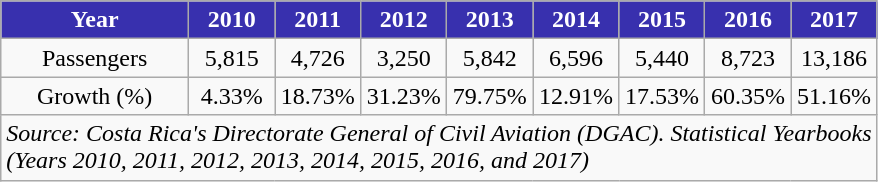<table class="sortable wikitable toccolours" style="text-align:center">
<tr>
<th style="background:#3830AE;color:white">Year</th>
<th style="background:#3830AE;color:white; width:50px">2010</th>
<th style="background:#3830AE;color:white; width:50px">2011</th>
<th style="background:#3830AE;color:white; width:50px">2012</th>
<th style="background:#3830AE;color:white; width:50px">2013</th>
<th style="background:#3830AE;color:white; width:50px">2014</th>
<th style="background:#3830AE;color:white; width:50px">2015</th>
<th style="background:#3830AE;color:white; width:50px">2016</th>
<th style="background:#3830AE;color:white; width:50px">2017</th>
</tr>
<tr>
<td>Passengers</td>
<td>5,815</td>
<td>4,726</td>
<td>3,250</td>
<td>5,842</td>
<td>6,596</td>
<td>5,440</td>
<td>8,723</td>
<td>13,186</td>
</tr>
<tr>
<td>Growth (%)</td>
<td> 4.33%</td>
<td> 18.73%</td>
<td> 31.23%</td>
<td> 79.75%</td>
<td> 12.91%</td>
<td> 17.53%</td>
<td> 60.35%</td>
<td> 51.16%</td>
</tr>
<tr>
<td colspan="9" style="text-align:left;"><em>Source: Costa Rica's Directorate General of Civil Aviation (DGAC). Statistical Yearbooks<br>(Years 2010, 2011, 2012, 2013,  2014, 2015, 2016, and 2017)</em></td>
</tr>
</table>
